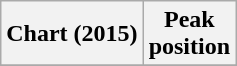<table class="wikitable plainrowheaders" style="text-align:center;">
<tr>
<th scope="col">Chart (2015)</th>
<th scope="col">Peak<br>position</th>
</tr>
<tr>
</tr>
</table>
